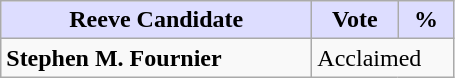<table class="wikitable">
<tr>
<th style="background:#ddf; width:200px;">Reeve Candidate</th>
<th style="background:#ddf; width:50px;">Vote</th>
<th style="background:#ddf; width:30px;">%</th>
</tr>
<tr>
<td><strong>Stephen M. Fournier</strong></td>
<td colspan="2">Acclaimed</td>
</tr>
</table>
